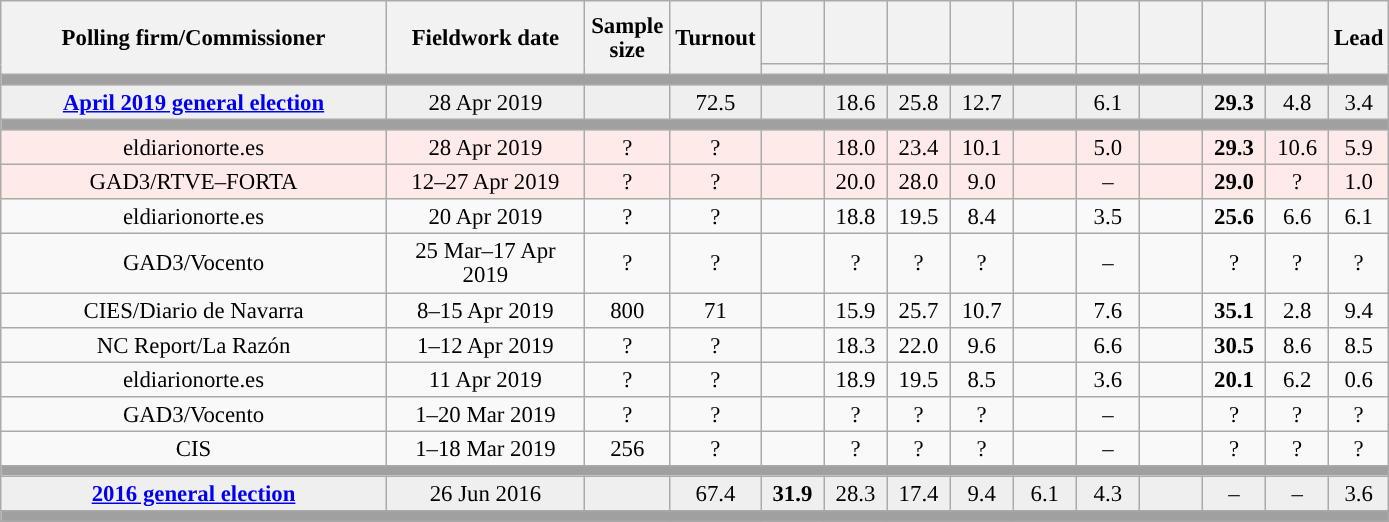<table class="wikitable collapsible collapsed" style="text-align:center; font-size:95%; line-height:16px;">
<tr style="height:42px;">
<th style="width:250px;" rowspan="2">Polling firm/Commissioner</th>
<th style="width:125px;" rowspan="2">Fieldwork date</th>
<th style="width:50px;" rowspan="2">Sample size</th>
<th style="width:45px;" rowspan="2">Turnout</th>
<th style="width:35px;"></th>
<th style="width:35px;"></th>
<th style="width:35px;"></th>
<th style="width:35px;"></th>
<th style="width:35px;"></th>
<th style="width:35px;"></th>
<th style="width:35px;"></th>
<th style="width:35px;"></th>
<th style="width:35px;"></th>
<th style="width:30px;" rowspan="2">Lead</th>
</tr>
<tr>
<th style="color:inherit;background:"></th>
<th style="color:inherit;background:"></th>
<th style="color:inherit;background:"></th>
<th style="color:inherit;background:"></th>
<th style="color:inherit;background:"></th>
<th style="color:inherit;background:"></th>
<th style="color:inherit;background:"></th>
<th style="color:inherit;background:"></th>
<th style="color:inherit;background:"></th>
</tr>
<tr>
<td colspan="14" style="background:#A0A0A0"></td>
</tr>
<tr style="background:#EFEFEF;">
<td><strong><a href='#'>April 2019 general election</a></strong></td>
<td>28 Apr 2019</td>
<td></td>
<td>72.5</td>
<td></td>
<td>18.6<br></td>
<td>25.8<br></td>
<td>12.7<br></td>
<td></td>
<td>6.1<br></td>
<td></td>
<td><strong>29.3</strong><br></td>
<td>4.8<br></td>
<td style="background:">3.4</td>
</tr>
<tr>
<td colspan="14" style="background:#A0A0A0"></td>
</tr>
<tr style="background:#FFEAEA;">
<td>eldiarionorte.es</td>
<td>28 Apr 2019</td>
<td>?</td>
<td>?</td>
<td></td>
<td>18.0<br></td>
<td>23.4<br></td>
<td>10.1<br></td>
<td></td>
<td>5.0<br></td>
<td></td>
<td><strong>29.3</strong><br></td>
<td>10.6<br></td>
<td style="background:">5.9</td>
</tr>
<tr style="background:#FFEAEA;">
<td>GAD3/RTVE–FORTA</td>
<td>12–27 Apr 2019</td>
<td>?</td>
<td>?</td>
<td></td>
<td>20.0<br></td>
<td>28.0<br></td>
<td>9.0<br></td>
<td></td>
<td>–</td>
<td></td>
<td><strong>29.0</strong><br></td>
<td>?<br></td>
<td style="background:">1.0</td>
</tr>
<tr>
<td>eldiarionorte.es</td>
<td>20 Apr 2019</td>
<td>?</td>
<td>?</td>
<td></td>
<td>18.8<br></td>
<td>19.5<br></td>
<td>8.4<br></td>
<td></td>
<td>3.5<br></td>
<td></td>
<td><strong>25.6</strong><br></td>
<td>6.6<br></td>
<td style="background:">6.1</td>
</tr>
<tr>
<td>GAD3/Vocento</td>
<td>25 Mar–17 Apr 2019</td>
<td>?</td>
<td>?</td>
<td></td>
<td>?<br></td>
<td>?<br></td>
<td>?<br></td>
<td></td>
<td>–</td>
<td></td>
<td>?<br></td>
<td>?<br></td>
<td style="background:">?</td>
</tr>
<tr>
<td>CIES/Diario de Navarra</td>
<td>8–15 Apr 2019</td>
<td>800</td>
<td>71</td>
<td></td>
<td>15.9<br></td>
<td>25.7<br></td>
<td>10.7<br></td>
<td></td>
<td>7.6<br></td>
<td></td>
<td><strong>35.1</strong><br></td>
<td>2.8<br></td>
<td style="background:">9.4</td>
</tr>
<tr>
<td>NC Report/La Razón</td>
<td>1–12 Apr 2019</td>
<td>?</td>
<td>?</td>
<td></td>
<td>18.3<br></td>
<td>22.0<br></td>
<td>9.6<br></td>
<td></td>
<td>6.6<br></td>
<td></td>
<td><strong>30.5</strong><br></td>
<td>8.6<br></td>
<td style="background:">8.5</td>
</tr>
<tr>
<td>eldiarionorte.es</td>
<td>11 Apr 2019</td>
<td>?</td>
<td>?</td>
<td></td>
<td>18.9<br></td>
<td>19.5<br></td>
<td>8.5<br></td>
<td></td>
<td>3.6<br></td>
<td></td>
<td><strong>20.1</strong><br></td>
<td>6.2<br></td>
<td style="background:">0.6</td>
</tr>
<tr>
<td>GAD3/Vocento</td>
<td>1–20 Mar 2019</td>
<td>?</td>
<td>?</td>
<td></td>
<td>?<br></td>
<td>?<br></td>
<td>?<br></td>
<td></td>
<td>–</td>
<td></td>
<td>?<br></td>
<td>?<br></td>
<td style="background:">?</td>
</tr>
<tr>
<td>CIS</td>
<td>1–18 Mar 2019</td>
<td>256</td>
<td>?</td>
<td></td>
<td>?<br></td>
<td>?<br></td>
<td>?<br></td>
<td></td>
<td>–</td>
<td></td>
<td>?<br></td>
<td>?<br></td>
<td style="background:">?</td>
</tr>
<tr>
<td colspan="14" style="background:#A0A0A0"></td>
</tr>
<tr style="background:#EFEFEF;">
<td><strong><a href='#'>2016 general election</a></strong></td>
<td>26 Jun 2016</td>
<td></td>
<td>67.4</td>
<td><strong>31.9</strong><br></td>
<td>28.3<br></td>
<td>17.4<br></td>
<td>9.4<br></td>
<td>6.1<br></td>
<td>4.3<br></td>
<td></td>
<td>–</td>
<td>–</td>
<td style="background:">3.6</td>
</tr>
<tr>
<td colspan="14" style="background:#A0A0A0"></td>
</tr>
</table>
